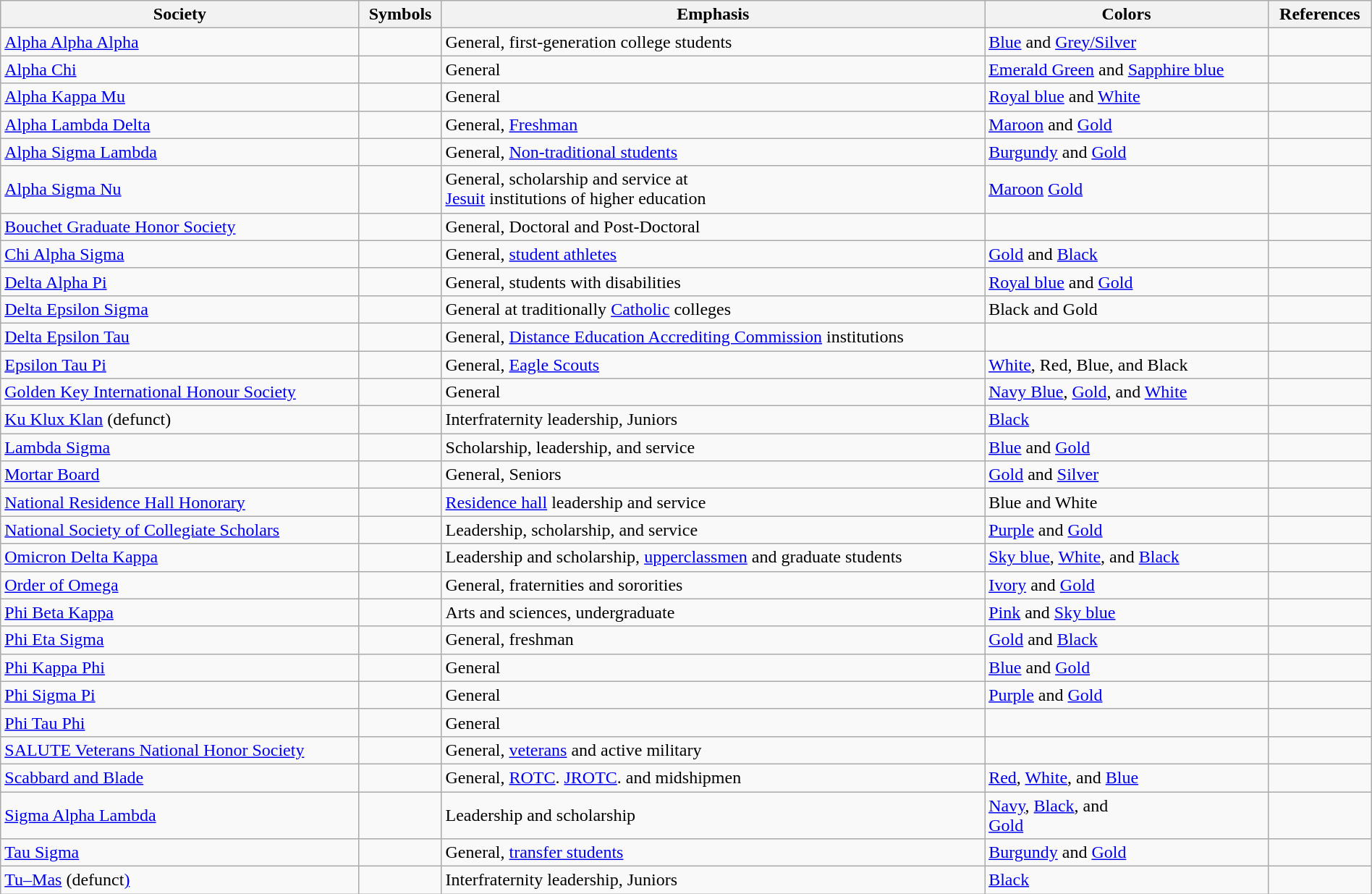<table class="wikitable sortable" style="width:100%;">
<tr>
<th>Society</th>
<th>Symbols</th>
<th>Emphasis</th>
<th>Colors</th>
<th>References</th>
</tr>
<tr>
<td><a href='#'>Alpha Alpha Alpha</a></td>
<td><strong></strong></td>
<td>General, first-generation college students</td>
<td> <a href='#'>Blue</a> and  <a href='#'>Grey/Silver</a> </td>
<td></td>
</tr>
<tr>
<td><a href='#'>Alpha Chi</a></td>
<td><strong></strong></td>
<td>General</td>
<td> <a href='#'>Emerald Green</a> and  <a href='#'>Sapphire blue</a></td>
<td></td>
</tr>
<tr>
<td><a href='#'>Alpha Kappa Mu</a></td>
<td><strong></strong></td>
<td>General</td>
<td> <a href='#'>Royal blue</a> and  <a href='#'>White</a></td>
<td></td>
</tr>
<tr>
<td><a href='#'>Alpha Lambda Delta</a></td>
<td><strong></strong></td>
<td>General, <a href='#'>Freshman</a></td>
<td> <a href='#'>Maroon</a> and  <a href='#'>Gold</a></td>
<td></td>
</tr>
<tr>
<td><a href='#'>Alpha Sigma Lambda</a></td>
<td><strong></strong></td>
<td>General, <a href='#'>Non-traditional students</a></td>
<td> <a href='#'>Burgundy</a> and  <a href='#'>Gold</a></td>
<td></td>
</tr>
<tr>
<td><a href='#'>Alpha Sigma Nu</a></td>
<td><strong></strong></td>
<td>General, scholarship and service at<br><a href='#'>Jesuit</a> institutions of higher education</td>
<td> <a href='#'>Maroon</a>  <a href='#'>Gold</a></td>
<td></td>
</tr>
<tr>
<td><a href='#'>Bouchet Graduate Honor Society</a></td>
<td></td>
<td>General, Doctoral and Post-Doctoral</td>
<td></td>
<td></td>
</tr>
<tr>
<td><a href='#'>Chi Alpha Sigma</a></td>
<td><strong></strong></td>
<td>General, <a href='#'>student athletes</a></td>
<td> <a href='#'>Gold</a> and  <a href='#'>Black</a></td>
<td></td>
</tr>
<tr>
<td><a href='#'>Delta Alpha Pi</a></td>
<td><strong></strong></td>
<td>General, students with disabilities</td>
<td> <a href='#'>Royal blue</a> and  <a href='#'>Gold</a></td>
<td></td>
</tr>
<tr>
<td><a href='#'>Delta Epsilon Sigma</a></td>
<td><strong></strong></td>
<td>General at traditionally <a href='#'>Catholic</a> colleges</td>
<td> Black and  Gold</td>
<td></td>
</tr>
<tr>
<td><a href='#'>Delta Epsilon Tau</a></td>
<td><strong></strong></td>
<td>General, <a href='#'>Distance Education Accrediting Commission</a> institutions</td>
<td></td>
<td></td>
</tr>
<tr>
<td><a href='#'>Epsilon Tau Pi</a></td>
<td><strong></strong></td>
<td>General, <a href='#'>Eagle Scouts</a></td>
<td> <a href='#'>White</a>,  Red,  Blue, and   Black</td>
<td></td>
</tr>
<tr>
<td><a href='#'>Golden Key International Honour Society</a></td>
<td></td>
<td>General</td>
<td> <a href='#'>Navy Blue</a>,  <a href='#'>Gold</a>, and  <a href='#'>White</a></td>
<td></td>
</tr>
<tr>
<td><a href='#'>Ku Klux Klan</a> (defunct)</td>
<td></td>
<td>Interfraternity leadership, Juniors</td>
<td> <a href='#'>Black</a></td>
<td></td>
</tr>
<tr>
<td><a href='#'>Lambda Sigma</a></td>
<td><strong></strong></td>
<td>Scholarship, leadership, and service</td>
<td> <a href='#'>Blue</a> and  <a href='#'>Gold</a></td>
<td></td>
</tr>
<tr>
<td><a href='#'>Mortar Board</a></td>
<td></td>
<td>General, Seniors</td>
<td> <a href='#'>Gold</a> and  <a href='#'>Silver</a></td>
<td></td>
</tr>
<tr>
<td><a href='#'>National Residence Hall Honorary</a></td>
<td></td>
<td><a href='#'>Residence hall</a> leadership and service</td>
<td> Blue and  White</td>
<td></td>
</tr>
<tr>
<td><a href='#'>National Society of Collegiate Scholars</a></td>
<td></td>
<td>Leadership, scholarship, and service</td>
<td> <a href='#'>Purple</a> and  <a href='#'>Gold</a></td>
<td></td>
</tr>
<tr>
<td><a href='#'>Omicron Delta Kappa</a></td>
<td><strong></strong></td>
<td>Leadership and scholarship, <a href='#'>upperclassmen</a> and graduate students</td>
<td> <a href='#'>Sky blue</a>,  <a href='#'>White</a>, and  <a href='#'>Black</a></td>
<td></td>
</tr>
<tr>
<td><a href='#'>Order of Omega</a></td>
<td></td>
<td>General, fraternities and sororities</td>
<td> <a href='#'>Ivory</a> and  <a href='#'>Gold</a></td>
<td></td>
</tr>
<tr>
<td><a href='#'>Phi Beta Kappa</a></td>
<td><strong></strong></td>
<td>Arts and sciences, undergraduate</td>
<td> <a href='#'>Pink</a> and  <a href='#'>Sky blue</a></td>
<td></td>
</tr>
<tr>
<td><a href='#'>Phi Eta Sigma</a></td>
<td><strong></strong></td>
<td>General, freshman</td>
<td> <a href='#'>Gold</a> and  <a href='#'>Black</a></td>
<td></td>
</tr>
<tr>
<td><a href='#'>Phi Kappa Phi</a></td>
<td><strong></strong></td>
<td>General</td>
<td> <a href='#'>Blue</a> and  <a href='#'>Gold</a></td>
<td></td>
</tr>
<tr>
<td><a href='#'>Phi Sigma Pi</a></td>
<td><strong></strong></td>
<td>General</td>
<td> <a href='#'>Purple</a> and  <a href='#'>Gold</a></td>
<td></td>
</tr>
<tr>
<td><a href='#'>Phi Tau Phi</a></td>
<td><strong></strong></td>
<td>General</td>
<td></td>
<td></td>
</tr>
<tr>
<td><a href='#'>SALUTE Veterans National Honor Society</a></td>
<td></td>
<td>General, <a href='#'>veterans</a> and active military</td>
<td></td>
<td></td>
</tr>
<tr>
<td><a href='#'>Scabbard and Blade</a></td>
<td></td>
<td>General, <a href='#'>ROTC</a>. <a href='#'>JROTC</a>. and midshipmen</td>
<td> <a href='#'>Red</a>,  <a href='#'>White</a>, and  <a href='#'>Blue</a></td>
<td></td>
</tr>
<tr>
<td><a href='#'>Sigma Alpha Lambda</a></td>
<td><strong></strong></td>
<td>Leadership and scholarship</td>
<td> <a href='#'>Navy</a>,  <a href='#'>Black</a>, and<br> <a href='#'>Gold</a></td>
<td></td>
</tr>
<tr>
<td><a href='#'>Tau Sigma</a></td>
<td><strong></strong></td>
<td>General, <a href='#'>transfer students</a></td>
<td> <a href='#'>Burgundy</a> and  <a href='#'>Gold</a></td>
<td></td>
</tr>
<tr>
<td><a href='#'>Tu–Mas</a> (defunct<a href='#'>)</a></td>
<td></td>
<td>Interfraternity leadership, Juniors</td>
<td> <a href='#'>Black</a></td>
<td></td>
</tr>
</table>
